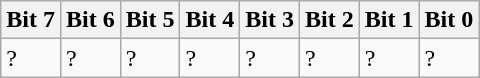<table class="wikitable">
<tr>
<th>Bit 7</th>
<th>Bit 6</th>
<th>Bit 5</th>
<th>Bit 4</th>
<th>Bit 3</th>
<th>Bit 2</th>
<th>Bit 1</th>
<th>Bit 0</th>
</tr>
<tr>
<td>?</td>
<td>?</td>
<td>?</td>
<td>?</td>
<td>?</td>
<td>?</td>
<td>?</td>
<td>?</td>
</tr>
</table>
